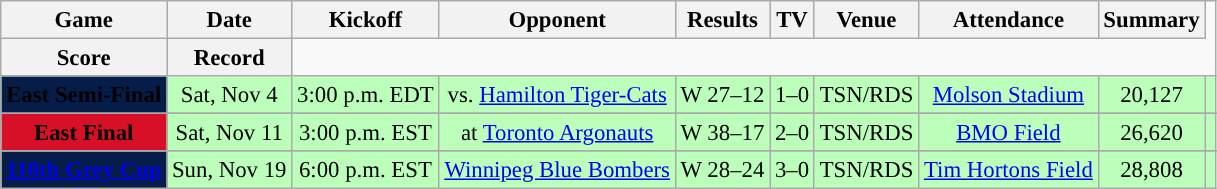<table class="wikitable" style="font-size: 95%;">
<tr>
<th scope="col">Game</th>
<th scope="col">Date</th>
<th scope="col">Kickoff</th>
<th scope="col">Opponent</th>
<th scope="col">Results</th>
<th scope="col">TV</th>
<th scope="col">Venue</th>
<th scope="col">Attendance</th>
<th scope="col">Summary</th>
</tr>
<tr>
<th scope="col">Score</th>
<th scope="col">Record</th>
</tr>
<tr align="center" bgcolor="#bbffbb">
<th style="text-align:center; background:#071D49;"><span><strong>East Semi-Final</strong></span></th>
<td align="center">Sat, Nov 4</td>
<td align="center">3:00 p.m. EDT</td>
<td align="center">vs. <a href='#'>Hamilton Tiger-Cats</a></td>
<td align="center">W 27–12</td>
<td align="center">1–0</td>
<td align="center">TSN/RDS</td>
<td align="center"><a href='#'>Molson Stadium</a></td>
<td align="center">20,127</td>
<td align="center"></td>
</tr>
<tr bgcolor="#ffffff" align="center">
</tr>
<tr align="center" bgcolor="#bbffbb">
<th style="text-align:center; background:#D70F27;"><span><strong>East Final</strong></span></th>
<td align="center">Sat, Nov 11</td>
<td align="center">3:00 p.m. EST</td>
<td align="center">at <a href='#'>Toronto Argonauts</a></td>
<td align="center">W 38–17</td>
<td align="center">2–0</td>
<td align="center">TSN/RDS</td>
<td align="center"><a href='#'>BMO Field</a></td>
<td align="center">26,620</td>
<td align="center"></td>
</tr>
<tr bgcolor="#ffffff" align="center">
</tr>
<tr align="center" bgcolor="#bbffbb">
<th style="text-align:center; background:#071D49;"><span><a href='#'><span>110th Grey Cup</span></a></span></th>
<td align="center">Sun, Nov 19</td>
<td align="center">6:00 p.m. EST</td>
<td align="center"><a href='#'>Winnipeg Blue Bombers</a></td>
<td align="center">W 28–24</td>
<td align="center">3–0</td>
<td align="center">TSN/RDS</td>
<td align="center"><a href='#'>Tim Hortons Field</a></td>
<td align="center">28,808</td>
<td align="center"></td>
</tr>
</table>
